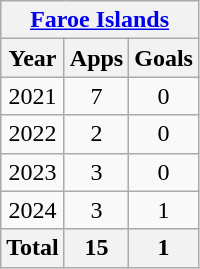<table class="wikitable" style="text-align:center">
<tr>
<th colspan=3><a href='#'>Faroe Islands</a></th>
</tr>
<tr>
<th>Year</th>
<th>Apps</th>
<th>Goals</th>
</tr>
<tr>
<td>2021</td>
<td>7</td>
<td>0</td>
</tr>
<tr>
<td>2022</td>
<td>2</td>
<td>0</td>
</tr>
<tr>
<td>2023</td>
<td>3</td>
<td>0</td>
</tr>
<tr>
<td>2024</td>
<td>3</td>
<td>1</td>
</tr>
<tr>
<th>Total</th>
<th>15</th>
<th>1</th>
</tr>
</table>
